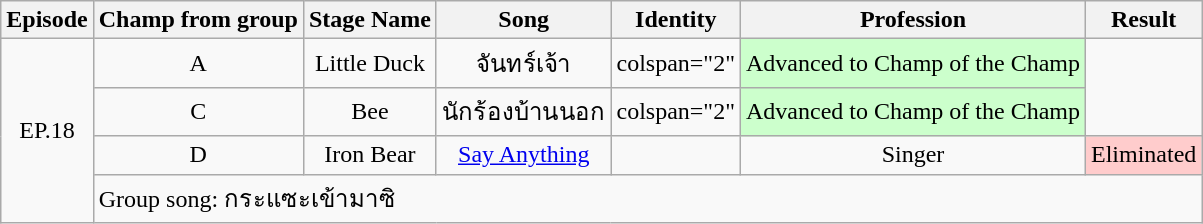<table class="wikitable">
<tr>
<th>Episode</th>
<th>Champ from group</th>
<th>Stage Name</th>
<th>Song</th>
<th>Identity</th>
<th>Profession</th>
<th>Result</th>
</tr>
<tr>
<td rowspan="4" align="center">EP.18</td>
<td align="center">A</td>
<td align="center">Little Duck</td>
<td align="center">จันทร์เจ้า</td>
<td>colspan="2"  </td>
<td style="text-align:center; background:#ccffcc;">Advanced to Champ of the Champ</td>
</tr>
<tr>
<td align="center">C</td>
<td align="center">Bee</td>
<td align="center">นักร้องบ้านนอก</td>
<td>colspan="2"  </td>
<td style="text-align:center; background:#ccffcc;">Advanced to Champ of the Champ</td>
</tr>
<tr>
<td align="center">D</td>
<td align="center">Iron Bear</td>
<td align="center"><a href='#'>Say Anything</a></td>
<td style="text-align:center;"></td>
<td style="text-align:center;">Singer</td>
<td style="text-align:center; background:#ffcccc;">Eliminated</td>
</tr>
<tr>
<td colspan="7">Group song: กระแซะเข้ามาซิ</td>
</tr>
</table>
